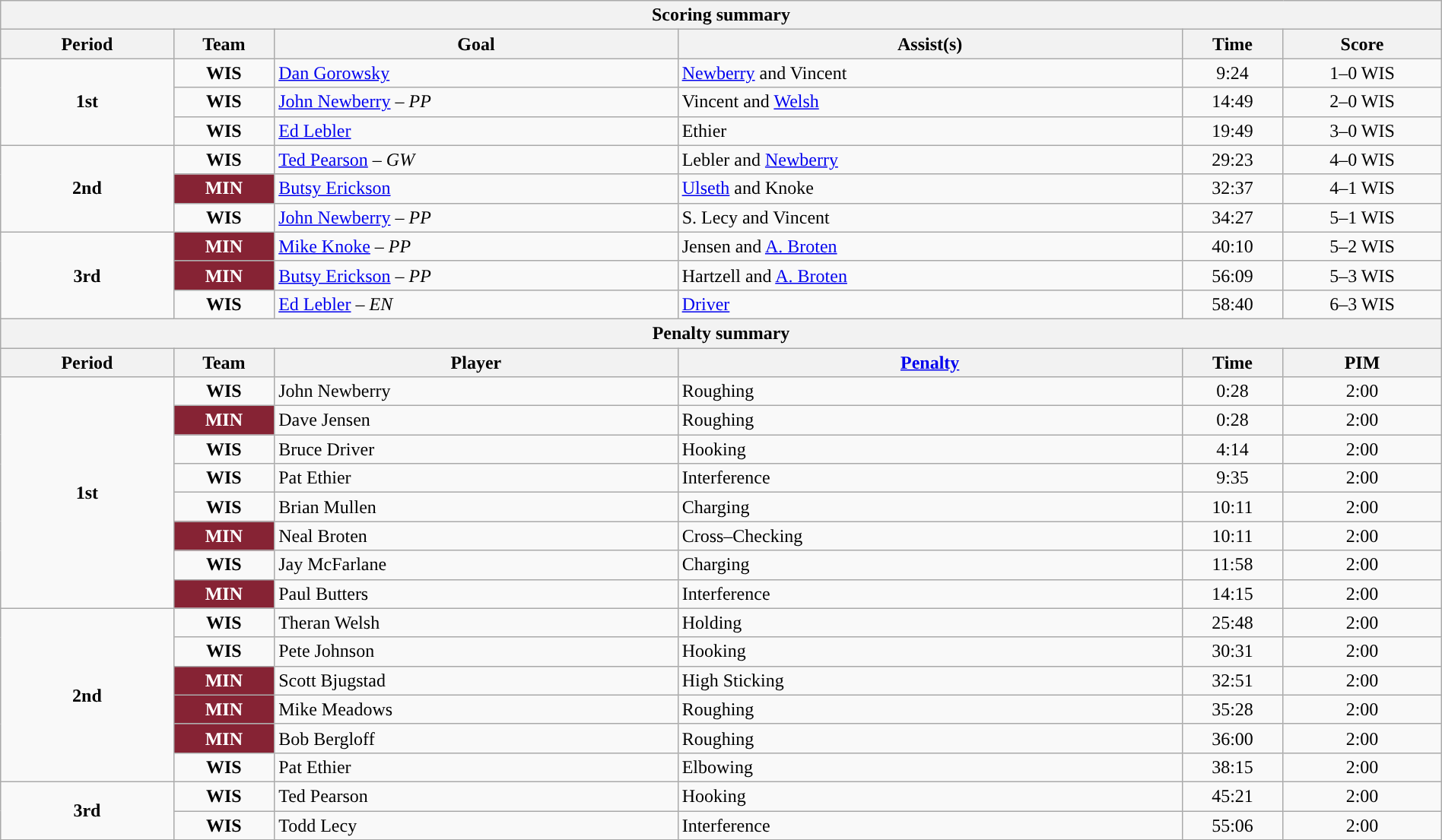<table style="width:100%;" class="wikitable">
<tr>
<th colspan=6>Scoring summary</th>
</tr>
<tr>
<th style="width:12%;">Period</th>
<th style="width:7%;">Team</th>
<th style="width:28%;">Goal</th>
<th style="width:35%;">Assist(s)</th>
<th style="width:7%;">Time</th>
<th style="width:11%;">Score</th>
</tr>
<tr>
<td style="text-align:center;" rowspan="3"><strong>1st</strong></td>
<td align=center><strong>WIS</strong></td>
<td><a href='#'>Dan Gorowsky</a></td>
<td><a href='#'>Newberry</a> and Vincent</td>
<td align=center>9:24</td>
<td align=center>1–0 WIS</td>
</tr>
<tr>
<td align=center><strong>WIS</strong></td>
<td><a href='#'>John Newberry</a> – <em>PP</em></td>
<td>Vincent and <a href='#'>Welsh</a></td>
<td align=center>14:49</td>
<td align=center>2–0 WIS</td>
</tr>
<tr>
<td align=center><strong>WIS</strong></td>
<td><a href='#'>Ed Lebler</a></td>
<td>Ethier</td>
<td align=center>19:49</td>
<td align=center>3–0 WIS</td>
</tr>
<tr>
<td style="text-align:center;" rowspan="3"><strong>2nd</strong></td>
<td align=center><strong>WIS</strong></td>
<td><a href='#'>Ted Pearson</a> – <em>GW</em></td>
<td>Lebler and <a href='#'>Newberry</a></td>
<td align=center>29:23</td>
<td align=center>4–0 WIS</td>
</tr>
<tr>
<td align=center style="color:white; background:#862334; "><strong>MIN</strong></td>
<td><a href='#'>Butsy Erickson</a></td>
<td><a href='#'>Ulseth</a> and Knoke</td>
<td align=center>32:37</td>
<td align=center>4–1 WIS</td>
</tr>
<tr>
<td align=center><strong>WIS</strong></td>
<td><a href='#'>John Newberry</a> – <em>PP</em></td>
<td>S. Lecy and Vincent</td>
<td align=center>34:27</td>
<td align=center>5–1 WIS</td>
</tr>
<tr>
<td style="text-align:center;" rowspan="3"><strong>3rd</strong></td>
<td align=center style="color:white; background:#862334; "><strong>MIN</strong></td>
<td><a href='#'>Mike Knoke</a> – <em>PP</em></td>
<td>Jensen and <a href='#'>A. Broten</a></td>
<td align=center>40:10</td>
<td align=center>5–2 WIS</td>
</tr>
<tr>
<td align=center style="color:white; background:#862334; "><strong>MIN</strong></td>
<td><a href='#'>Butsy Erickson</a> – <em>PP</em></td>
<td>Hartzell and <a href='#'>A. Broten</a></td>
<td align=center>56:09</td>
<td align=center>5–3 WIS</td>
</tr>
<tr>
<td align=center><strong>WIS</strong></td>
<td><a href='#'>Ed Lebler</a> – <em>EN</em></td>
<td><a href='#'>Driver</a></td>
<td align=center>58:40</td>
<td align=center>6–3 WIS</td>
</tr>
<tr>
<th colspan=6>Penalty summary</th>
</tr>
<tr>
<th style="width:12%;">Period</th>
<th style="width:7%;">Team</th>
<th style="width:28%;">Player</th>
<th style="width:35%;"><a href='#'>Penalty</a></th>
<th style="width:7%;">Time</th>
<th style="width:11%;">PIM</th>
</tr>
<tr>
<td style="text-align:center;" rowspan="8"><strong>1st</strong></td>
<td align=center><strong>WIS</strong></td>
<td>John Newberry</td>
<td>Roughing</td>
<td align=center>0:28</td>
<td align=center>2:00</td>
</tr>
<tr>
<td align=center style="color:white; background:#862334; "><strong>MIN</strong></td>
<td>Dave Jensen</td>
<td>Roughing</td>
<td align=center>0:28</td>
<td align=center>2:00</td>
</tr>
<tr>
<td align=center><strong>WIS</strong></td>
<td>Bruce Driver</td>
<td>Hooking</td>
<td align=center>4:14</td>
<td align=center>2:00</td>
</tr>
<tr>
<td align=center><strong>WIS</strong></td>
<td>Pat Ethier</td>
<td>Interference</td>
<td align=center>9:35</td>
<td align=center>2:00</td>
</tr>
<tr>
<td align=center><strong>WIS</strong></td>
<td>Brian Mullen</td>
<td>Charging</td>
<td align=center>10:11</td>
<td align=center>2:00</td>
</tr>
<tr>
<td align=center style="color:white; background:#862334; "><strong>MIN</strong></td>
<td>Neal Broten</td>
<td>Cross–Checking</td>
<td align=center>10:11</td>
<td align=center>2:00</td>
</tr>
<tr>
<td align=center><strong>WIS</strong></td>
<td>Jay McFarlane</td>
<td>Charging</td>
<td align=center>11:58</td>
<td align=center>2:00</td>
</tr>
<tr>
<td align=center style="color:white; background:#862334; "><strong>MIN</strong></td>
<td>Paul Butters</td>
<td>Interference</td>
<td align=center>14:15</td>
<td align=center>2:00</td>
</tr>
<tr>
<td style="text-align:center;" rowspan="6"><strong>2nd</strong></td>
<td align=center><strong>WIS</strong></td>
<td>Theran Welsh</td>
<td>Holding</td>
<td align=center>25:48</td>
<td align=center>2:00</td>
</tr>
<tr>
<td align=center><strong>WIS</strong></td>
<td>Pete Johnson</td>
<td>Hooking</td>
<td align=center>30:31</td>
<td align=center>2:00</td>
</tr>
<tr>
<td align=center style="color:white; background:#862334; "><strong>MIN</strong></td>
<td>Scott Bjugstad</td>
<td>High Sticking</td>
<td align=center>32:51</td>
<td align=center>2:00</td>
</tr>
<tr>
<td align=center style="color:white; background:#862334; "><strong>MIN</strong></td>
<td>Mike Meadows</td>
<td>Roughing</td>
<td align=center>35:28</td>
<td align=center>2:00</td>
</tr>
<tr>
<td align=center style="color:white; background:#862334; "><strong>MIN</strong></td>
<td>Bob Bergloff</td>
<td>Roughing</td>
<td align=center>36:00</td>
<td align=center>2:00</td>
</tr>
<tr>
<td align=center><strong>WIS</strong></td>
<td>Pat Ethier</td>
<td>Elbowing</td>
<td align=center>38:15</td>
<td align=center>2:00</td>
</tr>
<tr>
<td style="text-align:center;" rowspan="2"><strong>3rd</strong></td>
<td align=center><strong>WIS</strong></td>
<td>Ted Pearson</td>
<td>Hooking</td>
<td align=center>45:21</td>
<td align=center>2:00</td>
</tr>
<tr>
<td align=center><strong>WIS</strong></td>
<td>Todd Lecy</td>
<td>Interference</td>
<td align=center>55:06</td>
<td align=center>2:00</td>
</tr>
<tr>
</tr>
</table>
